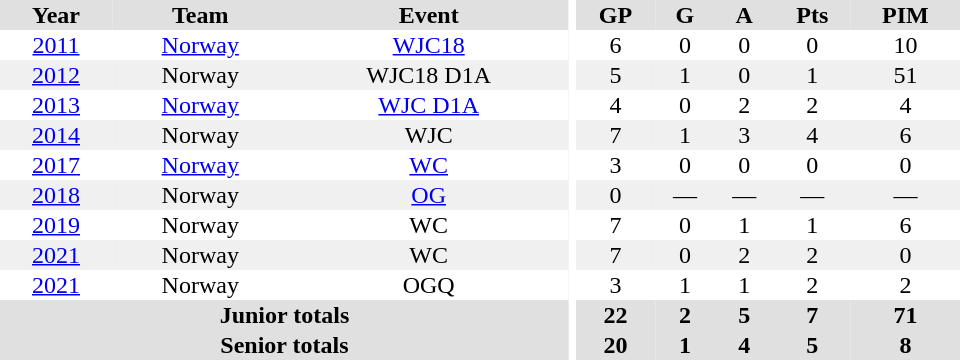<table border="0" cellpadding="1" cellspacing="0" ID="Table3" style="text-align:center; width:40em">
<tr ALIGN="center" bgcolor="#e0e0e0">
<th>Year</th>
<th>Team</th>
<th>Event</th>
<th rowspan="99" bgcolor="#ffffff"></th>
<th>GP</th>
<th>G</th>
<th>A</th>
<th>Pts</th>
<th>PIM</th>
</tr>
<tr>
<td><a href='#'>2011</a></td>
<td><a href='#'>Norway</a></td>
<td><a href='#'>WJC18</a></td>
<td>6</td>
<td>0</td>
<td>0</td>
<td>0</td>
<td>10</td>
</tr>
<tr bgcolor="#f0f0f0">
<td><a href='#'>2012</a></td>
<td>Norway</td>
<td>WJC18 D1A</td>
<td>5</td>
<td>1</td>
<td>0</td>
<td>1</td>
<td>51</td>
</tr>
<tr>
<td><a href='#'>2013</a></td>
<td><a href='#'>Norway</a></td>
<td><a href='#'>WJC D1A</a></td>
<td>4</td>
<td>0</td>
<td>2</td>
<td>2</td>
<td>4</td>
</tr>
<tr bgcolor="#f0f0f0">
<td><a href='#'>2014</a></td>
<td>Norway</td>
<td>WJC</td>
<td>7</td>
<td>1</td>
<td>3</td>
<td>4</td>
<td>6</td>
</tr>
<tr>
<td><a href='#'>2017</a></td>
<td><a href='#'>Norway</a></td>
<td><a href='#'>WC</a></td>
<td>3</td>
<td>0</td>
<td>0</td>
<td>0</td>
<td>0</td>
</tr>
<tr bgcolor="#f0f0f0">
<td><a href='#'>2018</a></td>
<td>Norway</td>
<td><a href='#'>OG</a></td>
<td>0</td>
<td>—</td>
<td>—</td>
<td>—</td>
<td>—</td>
</tr>
<tr>
<td><a href='#'>2019</a></td>
<td>Norway</td>
<td>WC</td>
<td>7</td>
<td>0</td>
<td>1</td>
<td>1</td>
<td>6</td>
</tr>
<tr bgcolor="#f0f0f0">
<td><a href='#'>2021</a></td>
<td>Norway</td>
<td>WC</td>
<td>7</td>
<td>0</td>
<td>2</td>
<td>2</td>
<td>0</td>
</tr>
<tr>
<td><a href='#'>2021</a></td>
<td>Norway</td>
<td>OGQ</td>
<td>3</td>
<td>1</td>
<td>1</td>
<td>2</td>
<td>2</td>
</tr>
<tr bgcolor="#e0e0e0">
<th colspan="3">Junior totals</th>
<th>22</th>
<th>2</th>
<th>5</th>
<th>7</th>
<th>71</th>
</tr>
<tr bgcolor="#e0e0e0">
<th colspan="3">Senior totals</th>
<th>20</th>
<th>1</th>
<th>4</th>
<th>5</th>
<th>8</th>
</tr>
</table>
